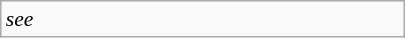<table class="wikitable floatright" style="font-size: 0.9em; width: 270px;">
<tr>
<td><em>see </em></td>
</tr>
</table>
